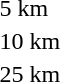<table>
<tr valign="top">
<td>5 km</td>
<td></td>
<td></td>
<td></td>
</tr>
<tr valign="top">
<td>10 km</td>
<td></td>
<td></td>
<td></td>
</tr>
<tr valign="top">
<td>25 km</td>
<td></td>
<td></td>
<td></td>
</tr>
</table>
